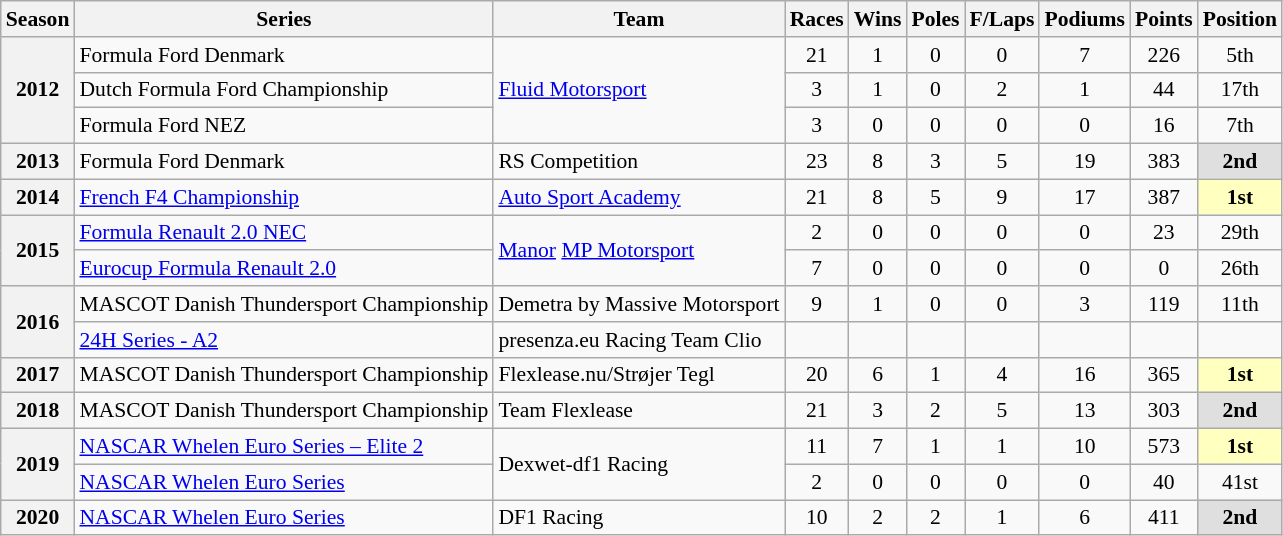<table class="wikitable" style="font-size: 90%; text-align:center">
<tr>
<th>Season</th>
<th>Series</th>
<th>Team</th>
<th>Races</th>
<th>Wins</th>
<th>Poles</th>
<th>F/Laps</th>
<th>Podiums</th>
<th>Points</th>
<th>Position</th>
</tr>
<tr>
<th rowspan=3>2012</th>
<td align=left>Formula Ford Denmark</td>
<td align=left rowspan=3><a href='#'>Fluid Motorsport</a></td>
<td>21</td>
<td>1</td>
<td>0</td>
<td>0</td>
<td>7</td>
<td>226</td>
<td>5th</td>
</tr>
<tr>
<td align=left>Dutch Formula Ford Championship</td>
<td>3</td>
<td>1</td>
<td>0</td>
<td>2</td>
<td>1</td>
<td>44</td>
<td>17th</td>
</tr>
<tr>
<td align=left>Formula Ford NEZ</td>
<td>3</td>
<td>0</td>
<td>0</td>
<td>0</td>
<td>0</td>
<td>16</td>
<td>7th</td>
</tr>
<tr>
<th>2013</th>
<td align=left>Formula Ford Denmark</td>
<td align=left>RS Competition</td>
<td>23</td>
<td>8</td>
<td>3</td>
<td>5</td>
<td>19</td>
<td>383</td>
<td style="background:#DFDFDF;"><strong>2nd</strong></td>
</tr>
<tr>
<th>2014</th>
<td align=left><a href='#'>French F4 Championship</a></td>
<td align=left><a href='#'>Auto Sport Academy</a></td>
<td>21</td>
<td>8</td>
<td>5</td>
<td>9</td>
<td>17</td>
<td>387</td>
<td style="background:#FFFFBF;"><strong>1st</strong></td>
</tr>
<tr>
<th rowspan=2>2015</th>
<td align=left><a href='#'>Formula Renault 2.0 NEC</a></td>
<td align=left rowspan=2><a href='#'>Manor</a> <a href='#'>MP Motorsport</a></td>
<td>2</td>
<td>0</td>
<td>0</td>
<td>0</td>
<td>0</td>
<td>23</td>
<td>29th</td>
</tr>
<tr>
<td align=left><a href='#'>Eurocup Formula Renault 2.0</a></td>
<td>7</td>
<td>0</td>
<td>0</td>
<td>0</td>
<td>0</td>
<td>0</td>
<td>26th</td>
</tr>
<tr>
<th rowspan="2">2016</th>
<td align=left>MASCOT Danish Thundersport Championship</td>
<td align=left>Demetra by Massive Motorsport</td>
<td>9</td>
<td>1</td>
<td>0</td>
<td>0</td>
<td>3</td>
<td>119</td>
<td>11th</td>
</tr>
<tr>
<td align=left><a href='#'>24H Series - A2</a></td>
<td align=left>presenza.eu Racing Team Clio</td>
<td></td>
<td></td>
<td></td>
<td></td>
<td></td>
<td></td>
<td></td>
</tr>
<tr>
<th>2017</th>
<td align=left>MASCOT Danish Thundersport Championship</td>
<td align=left>Flexlease.nu/Strøjer Tegl</td>
<td>20</td>
<td>6</td>
<td>1</td>
<td>4</td>
<td>16</td>
<td>365</td>
<td style="background:#FFFFBF;"><strong>1st</strong></td>
</tr>
<tr>
<th>2018</th>
<td align=left>MASCOT Danish Thundersport Championship</td>
<td align=left>Team Flexlease</td>
<td>21</td>
<td>3</td>
<td>2</td>
<td>5</td>
<td>13</td>
<td>303</td>
<td style="background:#DFDFDF;"><strong>2nd</strong></td>
</tr>
<tr>
<th rowspan=2>2019</th>
<td align=left><a href='#'>NASCAR Whelen Euro Series – Elite 2</a></td>
<td align=left rowspan=2>Dexwet-df1 Racing</td>
<td>11</td>
<td>7</td>
<td>1</td>
<td>1</td>
<td>10</td>
<td>573</td>
<td style="background:#FFFFBF;"><strong>1st</strong></td>
</tr>
<tr>
<td align=left><a href='#'>NASCAR Whelen Euro Series</a></td>
<td>2</td>
<td>0</td>
<td>0</td>
<td>0</td>
<td>0</td>
<td>40</td>
<td>41st</td>
</tr>
<tr>
<th>2020</th>
<td align=left><a href='#'>NASCAR Whelen Euro Series</a></td>
<td align=left>DF1 Racing</td>
<td>10</td>
<td>2</td>
<td>2</td>
<td>1</td>
<td>6</td>
<td>411</td>
<td style="background:#DFDFDF;"><strong>2nd</strong></td>
</tr>
</table>
